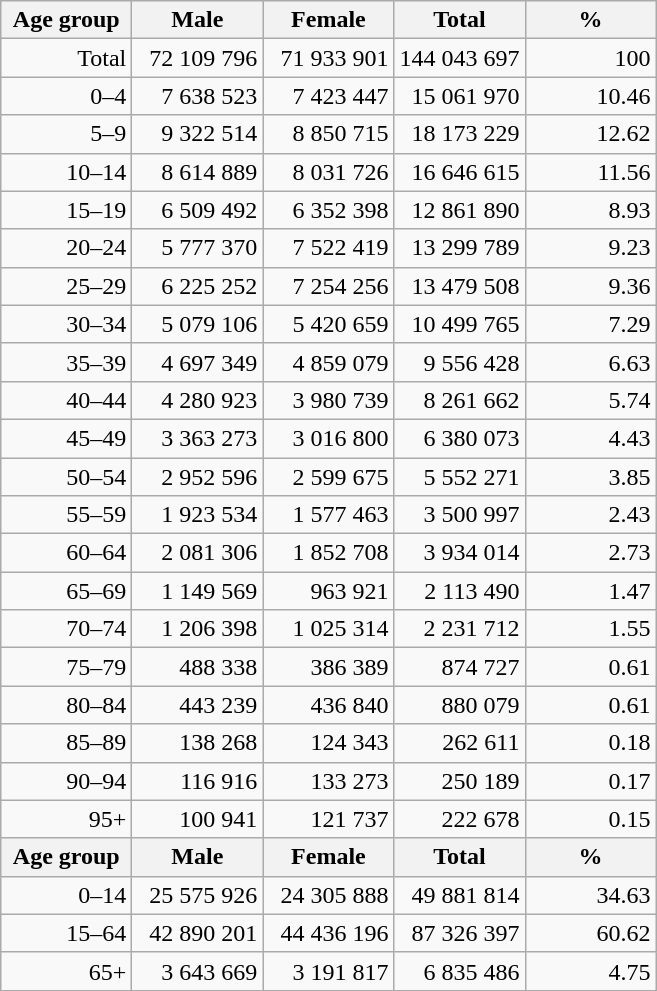<table class="wikitable sortable static-row-numbers static-row-header-text">
<tr>
<th width="80pt">Age group</th>
<th width="80pt">Male</th>
<th width="80pt">Female</th>
<th width="80pt">Total</th>
<th width="80pt">%</th>
</tr>
<tr>
<td align="right">Total</td>
<td align="right">72 109 796</td>
<td align="right">71 933 901</td>
<td align="right">144 043 697</td>
<td align="right">100</td>
</tr>
<tr>
<td align="right">0–4</td>
<td align="right">7 638 523</td>
<td align="right">7 423 447</td>
<td align="right">15 061 970</td>
<td align="right">10.46</td>
</tr>
<tr>
<td align="right">5–9</td>
<td align="right">9 322 514</td>
<td align="right">8 850 715</td>
<td align="right">18 173 229</td>
<td align="right">12.62</td>
</tr>
<tr>
<td align="right">10–14</td>
<td align="right">8 614 889</td>
<td align="right">8 031 726</td>
<td align="right">16 646 615</td>
<td align="right">11.56</td>
</tr>
<tr>
<td align="right">15–19</td>
<td align="right">6 509 492</td>
<td align="right">6 352 398</td>
<td align="right">12 861 890</td>
<td align="right">8.93</td>
</tr>
<tr>
<td align="right">20–24</td>
<td align="right">5 777 370</td>
<td align="right">7 522 419</td>
<td align="right">13 299 789</td>
<td align="right">9.23</td>
</tr>
<tr>
<td align="right">25–29</td>
<td align="right">6 225 252</td>
<td align="right">7 254 256</td>
<td align="right">13 479 508</td>
<td align="right">9.36</td>
</tr>
<tr>
<td align="right">30–34</td>
<td align="right">5 079 106</td>
<td align="right">5 420 659</td>
<td align="right">10 499 765</td>
<td align="right">7.29</td>
</tr>
<tr>
<td align="right">35–39</td>
<td align="right">4 697 349</td>
<td align="right">4 859 079</td>
<td align="right">9 556 428</td>
<td align="right">6.63</td>
</tr>
<tr>
<td align="right">40–44</td>
<td align="right">4 280 923</td>
<td align="right">3 980 739</td>
<td align="right">8 261 662</td>
<td align="right">5.74</td>
</tr>
<tr>
<td align="right">45–49</td>
<td align="right">3 363 273</td>
<td align="right">3 016 800</td>
<td align="right">6 380 073</td>
<td align="right">4.43</td>
</tr>
<tr>
<td align="right">50–54</td>
<td align="right">2 952 596</td>
<td align="right">2 599 675</td>
<td align="right">5 552 271</td>
<td align="right">3.85</td>
</tr>
<tr>
<td align="right">55–59</td>
<td align="right">1 923 534</td>
<td align="right">1 577 463</td>
<td align="right">3 500 997</td>
<td align="right">2.43</td>
</tr>
<tr>
<td align="right">60–64</td>
<td align="right">2 081 306</td>
<td align="right">1 852 708</td>
<td align="right">3 934 014</td>
<td align="right">2.73</td>
</tr>
<tr>
<td align="right">65–69</td>
<td align="right">1 149 569</td>
<td align="right">963 921</td>
<td align="right">2 113 490</td>
<td align="right">1.47</td>
</tr>
<tr>
<td align="right">70–74</td>
<td align="right">1 206 398</td>
<td align="right">1 025 314</td>
<td align="right">2 231 712</td>
<td align="right">1.55</td>
</tr>
<tr>
<td align="right">75–79</td>
<td align="right">488 338</td>
<td align="right">386 389</td>
<td align="right">874 727</td>
<td align="right">0.61</td>
</tr>
<tr>
<td align="right">80–84</td>
<td align="right">443 239</td>
<td align="right">436 840</td>
<td align="right">880 079</td>
<td align="right">0.61</td>
</tr>
<tr>
<td align="right">85–89</td>
<td align="right">138 268</td>
<td align="right">124 343</td>
<td align="right">262 611</td>
<td align="right">0.18</td>
</tr>
<tr>
<td align="right">90–94</td>
<td align="right">116 916</td>
<td align="right">133 273</td>
<td align="right">250 189</td>
<td align="right">0.17</td>
</tr>
<tr>
<td align="right">95+</td>
<td align="right">100 941</td>
<td align="right">121 737</td>
<td align="right">222 678</td>
<td align="right">0.15</td>
</tr>
<tr>
<th width="50">Age group</th>
<th width="80pt">Male</th>
<th width="80">Female</th>
<th width="80">Total</th>
<th width="80pt">%</th>
</tr>
<tr>
<td align="right">0–14</td>
<td align="right">25 575 926</td>
<td align="right">24 305 888</td>
<td align="right">49 881 814</td>
<td align="right">34.63</td>
</tr>
<tr>
<td align="right">15–64</td>
<td align="right">42 890 201</td>
<td align="right">44 436 196</td>
<td align="right">87 326 397</td>
<td align="right">60.62</td>
</tr>
<tr>
<td align="right">65+</td>
<td align="right">3 643 669</td>
<td align="right">3 191 817</td>
<td align="right">6 835 486</td>
<td align="right">4.75</td>
</tr>
<tr>
</tr>
</table>
